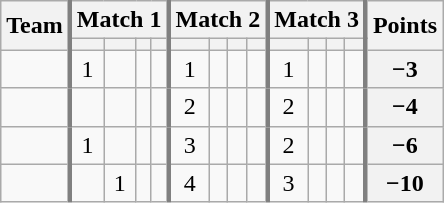<table class="wikitable sortable" style="text-align:center;">
<tr>
<th rowspan=2>Team</th>
<th colspan=4 style="border-left:3px solid gray">Match 1</th>
<th colspan=4 style="border-left:3px solid gray">Match 2</th>
<th colspan=4 style="border-left:3px solid gray">Match 3</th>
<th rowspan=2 style="border-left:3px solid gray">Points</th>
</tr>
<tr>
<th style="border-left:3px solid gray"></th>
<th></th>
<th></th>
<th></th>
<th style="border-left:3px solid gray"></th>
<th></th>
<th></th>
<th></th>
<th style="border-left:3px solid gray"></th>
<th></th>
<th></th>
<th></th>
</tr>
<tr>
<td align=left></td>
<td style="border-left:3px solid gray">1</td>
<td></td>
<td></td>
<td></td>
<td style="border-left:3px solid gray">1</td>
<td></td>
<td></td>
<td></td>
<td style="border-left:3px solid gray">1</td>
<td></td>
<td></td>
<td></td>
<th style="border-left:3px solid gray">−3</th>
</tr>
<tr>
<td align=left></td>
<td style="border-left:3px solid gray"></td>
<td></td>
<td></td>
<td></td>
<td style="border-left:3px solid gray">2</td>
<td></td>
<td></td>
<td></td>
<td style="border-left:3px solid gray">2</td>
<td></td>
<td></td>
<td></td>
<th style="border-left:3px solid gray">−4</th>
</tr>
<tr>
<td align=left></td>
<td style="border-left:3px solid gray">1</td>
<td></td>
<td></td>
<td></td>
<td style="border-left:3px solid gray">3</td>
<td></td>
<td></td>
<td></td>
<td style="border-left:3px solid gray">2</td>
<td></td>
<td></td>
<td></td>
<th style="border-left:3px solid gray">−6</th>
</tr>
<tr>
<td align=left></td>
<td style="border-left:3px solid gray"></td>
<td>1</td>
<td></td>
<td></td>
<td style="border-left:3px solid gray">4</td>
<td></td>
<td></td>
<td></td>
<td style="border-left:3px solid gray">3</td>
<td></td>
<td></td>
<td></td>
<th style="border-left:3px solid gray">−10</th>
</tr>
</table>
